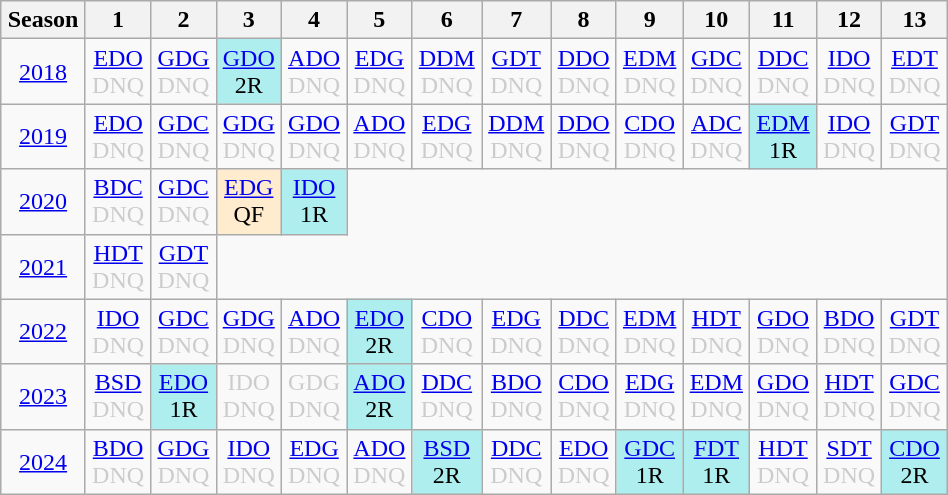<table class="wikitable" style="width:50%; margin:0">
<tr>
<th>Season</th>
<th>1</th>
<th>2</th>
<th>3</th>
<th>4</th>
<th>5</th>
<th>6</th>
<th>7</th>
<th>8</th>
<th>9</th>
<th>10</th>
<th>11</th>
<th>12</th>
<th>13</th>
</tr>
<tr>
<td style="text-align:center;"background:#efefef;"><a href='#'>2018</a></td>
<td style="text-align:center; color:#ccc;"><a href='#'>EDO</a><br>DNQ</td>
<td style="text-align:center; color:#ccc;"><a href='#'>GDG</a><br>DNQ</td>
<td style="text-align:center; background:#afeeee;"><a href='#'>GDO</a><br>2R</td>
<td style="text-align:center; color:#ccc;"><a href='#'>ADO</a><br>DNQ</td>
<td style="text-align:center; color:#ccc;"><a href='#'>EDG</a><br>DNQ</td>
<td style="text-align:center; color:#ccc;"><a href='#'>DDM</a><br>DNQ</td>
<td style="text-align:center; color:#ccc;"><a href='#'>GDT</a><br>DNQ</td>
<td style="text-align:center; color:#ccc;"><a href='#'>DDO</a><br>DNQ</td>
<td style="text-align:center; color:#ccc;"><a href='#'>EDM</a><br>DNQ</td>
<td style="text-align:center; color:#ccc;"><a href='#'>GDC</a><br>DNQ</td>
<td style="text-align:center; color:#ccc;"><a href='#'>DDC</a><br>DNQ</td>
<td style="text-align:center; color:#ccc;"><a href='#'>IDO</a><br>DNQ</td>
<td style="text-align:center; color:#ccc;"><a href='#'>EDT</a><br>DNQ</td>
</tr>
<tr>
<td style="text-align:center;"background:#efefef;"><a href='#'>2019</a></td>
<td style="text-align:center; color:#ccc;"><a href='#'>EDO</a><br>DNQ</td>
<td style="text-align:center; color:#ccc;"><a href='#'>GDC</a><br>DNQ</td>
<td style="text-align:center; color:#ccc;"><a href='#'>GDG</a><br>DNQ</td>
<td style="text-align:center; color:#ccc;"><a href='#'>GDO</a><br>DNQ</td>
<td style="text-align:center; color:#ccc;"><a href='#'>ADO</a><br>DNQ</td>
<td style="text-align:center; color:#ccc;"><a href='#'>EDG</a><br>DNQ</td>
<td style="text-align:center; color:#ccc;"><a href='#'>DDM</a><br>DNQ</td>
<td style="text-align:center; color:#ccc;"><a href='#'>DDO</a><br>DNQ</td>
<td style="text-align:center; color:#ccc;"><a href='#'>CDO</a><br>DNQ</td>
<td style="text-align:center; color:#ccc;"><a href='#'>ADC</a><br>DNQ</td>
<td style="text-align:center; background:#afeeee;"><a href='#'>EDM</a><br>1R</td>
<td style="text-align:center; color:#ccc;"><a href='#'>IDO</a><br>DNQ</td>
<td style="text-align:center; color:#ccc;"><a href='#'>GDT</a><br>DNQ</td>
</tr>
<tr>
<td style="text-align:center;"background:#efefef;"><a href='#'>2020</a></td>
<td style="text-align:center; color:#ccc;"><a href='#'>BDC</a><br>DNQ</td>
<td style="text-align:center; color:#ccc;"><a href='#'>GDC</a><br>DNQ</td>
<td style="text-align:center; background:#ffebcd;"><a href='#'>EDG</a><br>QF</td>
<td style="text-align:center; background:#afeeee;"><a href='#'>IDO</a><br>1R</td>
</tr>
<tr>
<td style="text-align:center;"background:#efefef;"><a href='#'>2021</a></td>
<td style="text-align:center; color:#ccc;"><a href='#'>HDT</a><br>DNQ</td>
<td style="text-align:center; color:#ccc;"><a href='#'>GDT</a><br>DNQ</td>
</tr>
<tr>
<td style="text-align:center;"background:#efefef;"><a href='#'>2022</a></td>
<td style="text-align:center; color:#ccc;"><a href='#'>IDO</a><br>DNQ</td>
<td style="text-align:center; color:#ccc;"><a href='#'>GDC</a><br>DNQ</td>
<td style="text-align:center; color:#ccc;"><a href='#'>GDG</a><br>DNQ</td>
<td style="text-align:center; color:#ccc;"><a href='#'>ADO</a><br>DNQ</td>
<td style="text-align:center; background:#afeeee;"><a href='#'>EDO</a><br>2R</td>
<td style="text-align:center; color:#ccc;"><a href='#'>CDO</a><br>DNQ</td>
<td style="text-align:center; color:#ccc;"><a href='#'>EDG</a><br>DNQ</td>
<td style="text-align:center; color:#ccc;"><a href='#'>DDC</a><br>DNQ</td>
<td style="text-align:center; color:#ccc;"><a href='#'>EDM</a><br>DNQ</td>
<td style="text-align:center; color:#ccc;"><a href='#'>HDT</a><br>DNQ</td>
<td style="text-align:center; color:#ccc;"><a href='#'>GDO</a><br>DNQ</td>
<td style="text-align:center; color:#ccc;"><a href='#'>BDO</a><br>DNQ</td>
<td style="text-align:center; color:#ccc;"><a href='#'>GDT</a><br>DNQ</td>
</tr>
<tr>
<td style="text-align:center;"background:#efefef;"><a href='#'>2023</a></td>
<td style="text-align:center; color:#ccc;"><a href='#'>BSD</a><br>DNQ</td>
<td style="text-align:center; background:#afeeee;"><a href='#'>EDO</a><br>1R</td>
<td style="text-align:center; color:#ccc;">IDO<br>DNQ</td>
<td style="text-align:center; color:#ccc;">GDG<br>DNQ</td>
<td style="text-align:center; background:#afeeee;"><a href='#'>ADO</a><br>2R</td>
<td style="text-align:center; color:#ccc;"><a href='#'>DDC</a><br>DNQ</td>
<td style="text-align:center; color:#ccc;"><a href='#'>BDO</a><br>DNQ</td>
<td style="text-align:center; color:#ccc;"><a href='#'>CDO</a><br>DNQ</td>
<td style="text-align:center; color:#ccc;"><a href='#'>EDG</a><br>DNQ</td>
<td style="text-align:center; color:#ccc;"><a href='#'>EDM</a><br>DNQ</td>
<td style="text-align:center; color:#ccc;"><a href='#'>GDO</a><br>DNQ</td>
<td style="text-align:center; color:#ccc;"><a href='#'>HDT</a><br>DNQ</td>
<td style="text-align:center; color:#ccc;"><a href='#'>GDC</a><br>DNQ</td>
</tr>
<tr>
<td style="text-align:center;"background:#efefef;"><a href='#'>2024</a></td>
<td style="text-align:center; color:#ccc;"><a href='#'>BDO</a><br>DNQ</td>
<td style="text-align:center; color:#ccc;"><a href='#'>GDG</a><br>DNQ</td>
<td style="text-align:center; color:#ccc;"><a href='#'>IDO</a><br>DNQ</td>
<td style="text-align:center; color:#ccc;"><a href='#'>EDG</a><br>DNQ</td>
<td style="text-align:center; color:#ccc;"><a href='#'>ADO</a><br>DNQ</td>
<td style="text-align:center; background:#afeeee;"><a href='#'>BSD</a><br>2R</td>
<td style="text-align:center; color:#ccc;"><a href='#'>DDC</a><br>DNQ</td>
<td style="text-align:center; color:#ccc;"><a href='#'>EDO</a><br>DNQ</td>
<td style="text-align:center; background:#afeeee;"><a href='#'>GDC</a><br>1R</td>
<td style="text-align:center; background:#afeeee;"><a href='#'>FDT</a><br>1R</td>
<td style="text-align:center; color:#ccc;"><a href='#'>HDT</a><br>DNQ</td>
<td style="text-align:center; color:#ccc;"><a href='#'>SDT</a><br>DNQ</td>
<td style="text-align:center; background:#afeeee;"><a href='#'>CDO</a><br>2R</td>
</tr>
</table>
